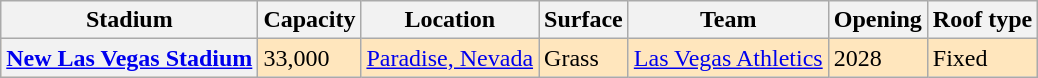<table class="wikitable sortable plainrowheaders">
<tr>
<th scope="col">Stadium</th>
<th scope="col">Capacity</th>
<th scope="col">Location</th>
<th scope="col">Surface</th>
<th scope="col">Team</th>
<th scope="col">Opening</th>
<th scope="col">Roof type</th>
</tr>
<tr style="background:#ffe6bd;">
<th scope="row"><a href='#'>New Las Vegas Stadium</a></th>
<td>33,000</td>
<td><a href='#'>Paradise, Nevada</a></td>
<td>Grass</td>
<td><a href='#'>Las Vegas Athletics</a></td>
<td>2028</td>
<td>Fixed</td>
</tr>
</table>
